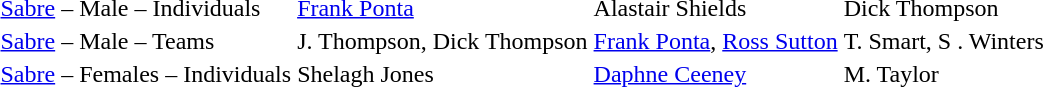<table>
<tr>
<td><a href='#'>Sabre</a> – Male – Individuals</td>
<td><a href='#'>Frank Ponta</a> </td>
<td>Alastair Shields </td>
<td>Dick Thompson </td>
</tr>
<tr>
<td><a href='#'>Sabre</a> – Male – Teams</td>
<td>J. Thompson, Dick Thompson </td>
<td><a href='#'>Frank Ponta</a>, <a href='#'>Ross Sutton</a> </td>
<td>T. Smart, S . Winters </td>
</tr>
<tr>
<td><a href='#'>Sabre</a> – Females – Individuals</td>
<td>Shelagh Jones </td>
<td><a href='#'>Daphne Ceeney</a> </td>
<td>M. Taylor </td>
</tr>
<tr>
</tr>
</table>
